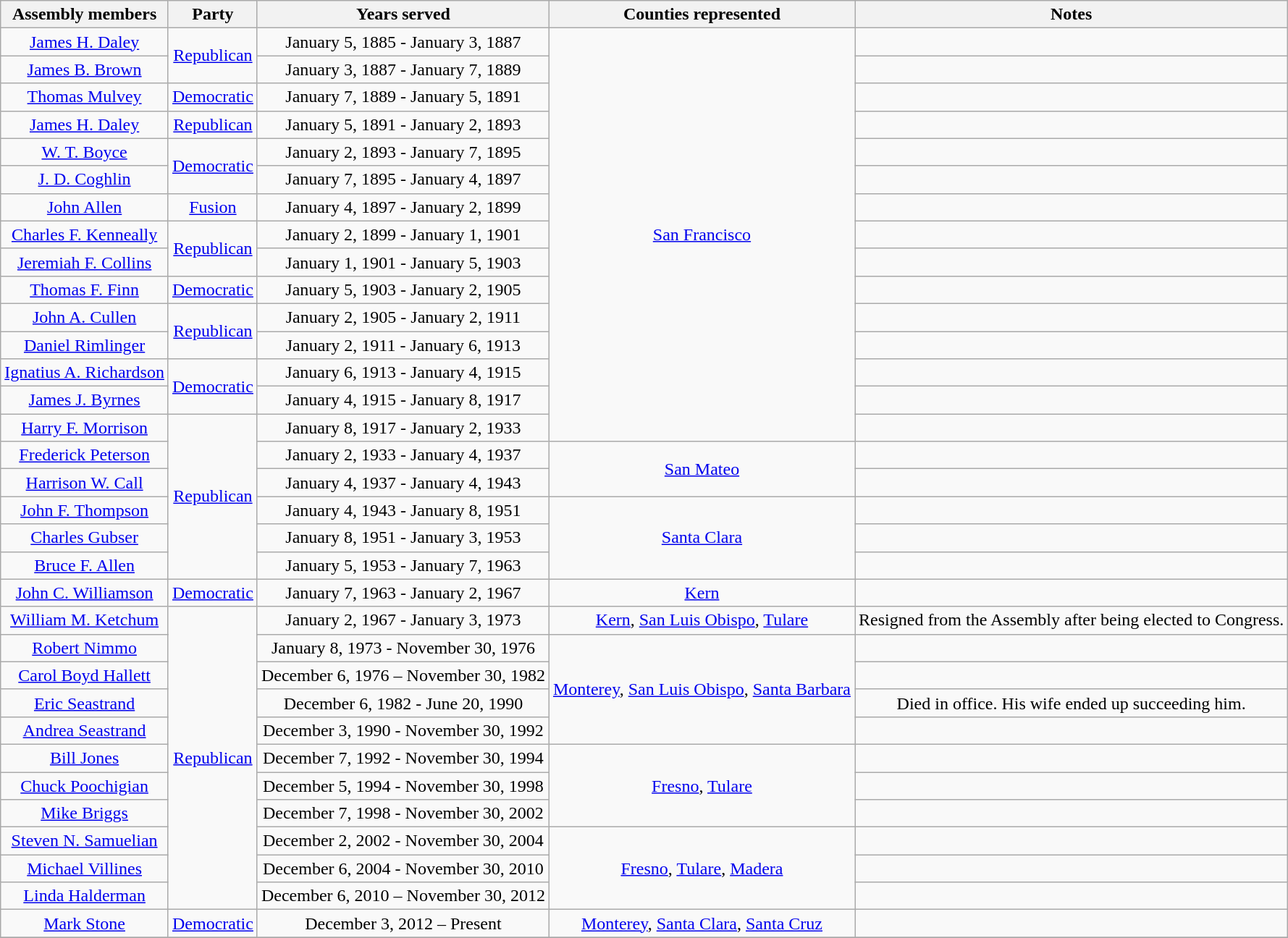<table class=wikitable style="text-align:center">
<tr>
<th>Assembly members</th>
<th>Party</th>
<th>Years served</th>
<th>Counties represented</th>
<th>Notes</th>
</tr>
<tr>
<td><a href='#'>James H. Daley</a></td>
<td rowspan=2 ><a href='#'>Republican</a></td>
<td>January 5, 1885 - January 3, 1887</td>
<td rowspan=15><a href='#'>San Francisco</a></td>
<td></td>
</tr>
<tr>
<td><a href='#'>James B. Brown</a></td>
<td>January 3, 1887 - January 7, 1889</td>
<td></td>
</tr>
<tr>
<td><a href='#'>Thomas Mulvey</a></td>
<td><a href='#'>Democratic</a></td>
<td>January 7, 1889 - January 5, 1891</td>
<td></td>
</tr>
<tr>
<td><a href='#'>James H. Daley</a></td>
<td><a href='#'>Republican</a></td>
<td>January 5, 1891 - January 2, 1893</td>
<td></td>
</tr>
<tr>
<td><a href='#'>W. T. Boyce</a></td>
<td rowspan=2 ><a href='#'>Democratic</a></td>
<td>January 2, 1893 - January 7, 1895</td>
<td></td>
</tr>
<tr>
<td><a href='#'>J. D. Coghlin</a></td>
<td>January 7, 1895 - January 4, 1897</td>
<td></td>
</tr>
<tr>
<td><a href='#'>John Allen</a></td>
<td><a href='#'>Fusion</a></td>
<td>January 4, 1897 - January 2, 1899</td>
<td></td>
</tr>
<tr>
<td><a href='#'>Charles F. Kenneally</a></td>
<td rowspan=2 ><a href='#'>Republican</a></td>
<td>January 2, 1899 - January 1, 1901</td>
<td></td>
</tr>
<tr>
<td><a href='#'>Jeremiah F. Collins</a></td>
<td>January 1, 1901 - January 5, 1903</td>
<td></td>
</tr>
<tr>
<td><a href='#'>Thomas F. Finn</a></td>
<td><a href='#'>Democratic</a></td>
<td>January 5, 1903 - January 2, 1905</td>
<td></td>
</tr>
<tr>
<td><a href='#'>John A. Cullen</a></td>
<td rowspan=2 ><a href='#'>Republican</a></td>
<td>January 2, 1905 - January 2, 1911</td>
<td></td>
</tr>
<tr>
<td><a href='#'>Daniel Rimlinger</a></td>
<td>January 2, 1911 - January 6, 1913</td>
<td></td>
</tr>
<tr>
<td><a href='#'>Ignatius A. Richardson</a></td>
<td rowspan=2 ><a href='#'>Democratic</a></td>
<td>January 6, 1913 - January 4, 1915</td>
<td></td>
</tr>
<tr>
<td><a href='#'>James J. Byrnes</a></td>
<td>January 4, 1915 - January 8, 1917</td>
<td></td>
</tr>
<tr>
<td><a href='#'>Harry F. Morrison</a></td>
<td rowspan=6 ><a href='#'>Republican</a></td>
<td>January 8, 1917 - January 2, 1933</td>
<td></td>
</tr>
<tr>
<td><a href='#'>Frederick Peterson</a></td>
<td>January 2, 1933 - January 4, 1937</td>
<td rowspan=2><a href='#'>San Mateo</a></td>
<td></td>
</tr>
<tr>
<td><a href='#'>Harrison W. Call</a></td>
<td>January 4, 1937 - January 4, 1943</td>
<td></td>
</tr>
<tr>
<td><a href='#'>John F. Thompson</a></td>
<td>January 4, 1943 - January 8, 1951</td>
<td rowspan=3><a href='#'>Santa Clara</a></td>
<td></td>
</tr>
<tr>
<td><a href='#'>Charles Gubser</a></td>
<td>January 8, 1951 - January 3, 1953</td>
<td></td>
</tr>
<tr>
<td><a href='#'>Bruce F. Allen</a></td>
<td>January 5, 1953 - January 7, 1963</td>
<td></td>
</tr>
<tr>
<td><a href='#'>John C. Williamson</a></td>
<td><a href='#'>Democratic</a></td>
<td>January 7, 1963 - January 2, 1967</td>
<td><a href='#'>Kern</a></td>
<td></td>
</tr>
<tr>
<td><a href='#'>William M. Ketchum</a></td>
<td rowspan=12 ><a href='#'>Republican</a></td>
<td>January 2, 1967 - January 3, 1973</td>
<td rowspan=2><a href='#'>Kern</a>, <a href='#'>San Luis Obispo</a>, <a href='#'>Tulare</a></td>
<td>Resigned from the Assembly after being elected to Congress.</td>
</tr>
<tr>
<td rowspan=2><a href='#'>Robert Nimmo</a></td>
<td rowspan=2>January 8, 1973 - November 30, 1976</td>
<td rowspan=2></td>
</tr>
<tr>
<td rowspan=4><a href='#'>Monterey</a>, <a href='#'>San Luis Obispo</a>, <a href='#'>Santa Barbara</a></td>
</tr>
<tr>
<td><a href='#'>Carol Boyd Hallett</a></td>
<td>December 6, 1976 – November 30, 1982</td>
<td></td>
</tr>
<tr>
<td><a href='#'>Eric Seastrand</a></td>
<td>December 6, 1982 - June 20, 1990</td>
<td>Died in office. His wife ended up succeeding him.</td>
</tr>
<tr>
<td><a href='#'>Andrea Seastrand</a></td>
<td>December 3, 1990 - November 30, 1992</td>
<td></td>
</tr>
<tr>
<td><a href='#'>Bill Jones</a></td>
<td>December 7, 1992 - November 30, 1994</td>
<td rowspan=3><a href='#'>Fresno</a>, <a href='#'>Tulare</a></td>
<td></td>
</tr>
<tr>
<td><a href='#'>Chuck Poochigian</a></td>
<td>December 5, 1994 - November 30, 1998</td>
<td></td>
</tr>
<tr>
<td><a href='#'>Mike Briggs</a></td>
<td>December 7, 1998 - November 30, 2002</td>
<td></td>
</tr>
<tr>
<td><a href='#'>Steven N. Samuelian</a></td>
<td>December 2, 2002 - November 30, 2004</td>
<td rowspan=3><a href='#'>Fresno</a>, <a href='#'>Tulare</a>, <a href='#'>Madera</a></td>
<td></td>
</tr>
<tr>
<td><a href='#'>Michael Villines</a></td>
<td>December 6, 2004 - November 30, 2010</td>
<td></td>
</tr>
<tr>
<td><a href='#'>Linda Halderman</a></td>
<td>December 6, 2010 – November 30, 2012</td>
<td></td>
</tr>
<tr>
<td><a href='#'>Mark Stone</a></td>
<td><a href='#'>Democratic</a></td>
<td>December 3, 2012 – Present</td>
<td><a href='#'>Monterey</a>, <a href='#'>Santa Clara</a>, <a href='#'>Santa Cruz</a></td>
<td></td>
</tr>
<tr>
</tr>
</table>
